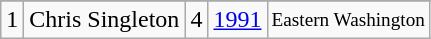<table class="wikitable">
<tr>
</tr>
<tr>
<td>1</td>
<td>Chris Singleton</td>
<td>4</td>
<td><a href='#'>1991</a></td>
<td style="font-size:80%;">Eastern Washington</td>
</tr>
</table>
